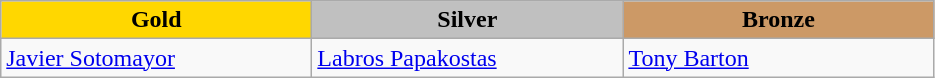<table class="wikitable" style="text-align:left">
<tr align="center">
<td width=200 bgcolor=gold><strong>Gold</strong></td>
<td width=200 bgcolor=silver><strong>Silver</strong></td>
<td width=200 bgcolor=CC9966><strong>Bronze</strong></td>
</tr>
<tr>
<td><a href='#'>Javier Sotomayor</a><br><em></em></td>
<td><a href='#'>Labros Papakostas</a><br><em></em></td>
<td><a href='#'>Tony Barton</a><br><em></em></td>
</tr>
</table>
